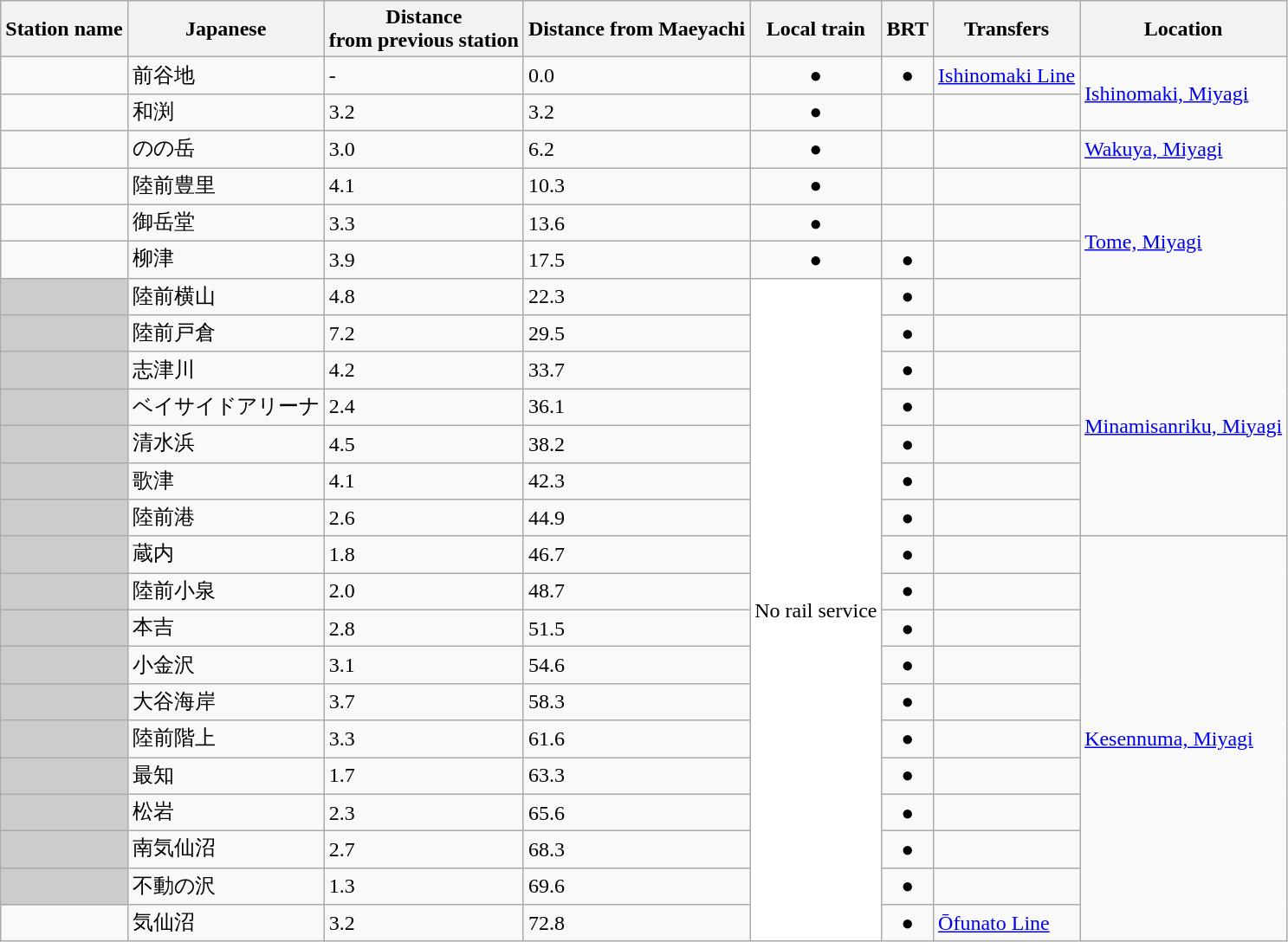<table class=wikitable>
<tr>
<th>Station name</th>
<th>Japanese</th>
<th>Distance<br>from previous station</th>
<th>Distance from Maeyachi</th>
<th>Local train</th>
<th>BRT</th>
<th>Transfers</th>
<th>Location</th>
</tr>
<tr>
<td></td>
<td>前谷地</td>
<td>-</td>
<td>0.0</td>
<td align="center" valign="middle">●</td>
<td align="center" valign="middle">●</td>
<td><a href='#'>Ishinomaki Line</a></td>
<td rowspan="2"><a href='#'>Ishinomaki, Miyagi</a></td>
</tr>
<tr>
<td></td>
<td>和渕</td>
<td>3.2</td>
<td>3.2</td>
<td align="center" valign="middle">●</td>
<td align="center" valign="middle"></td>
<td></td>
</tr>
<tr>
<td></td>
<td>のの岳</td>
<td>3.0</td>
<td>6.2</td>
<td align="center" valign="middle">●</td>
<td align="center" valign="middle"></td>
<td></td>
<td><a href='#'>Wakuya, Miyagi</a></td>
</tr>
<tr>
<td></td>
<td>陸前豊里</td>
<td>4.1</td>
<td>10.3</td>
<td align="center" valign="middle">●</td>
<td align="center" valign="middle"></td>
<td></td>
<td rowspan ="4"><a href='#'>Tome, Miyagi</a></td>
</tr>
<tr>
<td></td>
<td>御岳堂</td>
<td>3.3</td>
<td>13.6</td>
<td align="center" valign="middle">●</td>
<td align="center" valign="middle"></td>
<td></td>
</tr>
<tr>
<td></td>
<td>柳津</td>
<td>3.9</td>
<td>17.5</td>
<td align="center" valign="middle">●</td>
<td align="center" valign="middle">●</td>
<td></td>
</tr>
<tr>
<td style="background-color:#CCC;"></td>
<td>陸前横山</td>
<td>4.8</td>
<td>22.3</td>
<td rowspan=18 align="center" bgcolor="white">No rail service</td>
<td align="center" valign="middle">●</td>
<td></td>
</tr>
<tr>
<td style="background-color:#CCC;"></td>
<td>陸前戸倉</td>
<td>7.2</td>
<td>29.5</td>
<td align="center" valign="middle">●</td>
<td></td>
<td rowspan="6"><a href='#'>Minamisanriku, Miyagi</a></td>
</tr>
<tr>
<td style="background-color:#CCC;"></td>
<td>志津川</td>
<td>4.2</td>
<td>33.7</td>
<td align="center" valign="middle">●</td>
<td></td>
</tr>
<tr>
<td style="background-color:#CCC;"></td>
<td>ベイサイドアリーナ</td>
<td>2.4</td>
<td>36.1</td>
<td align="center" valign="middle">●</td>
<td></td>
</tr>
<tr>
<td style="background-color:#CCC;"></td>
<td>清水浜</td>
<td>4.5</td>
<td>38.2</td>
<td align="center" valign="middle">●</td>
<td></td>
</tr>
<tr>
<td style="background-color:#CCC;"></td>
<td>歌津</td>
<td>4.1</td>
<td>42.3</td>
<td align="center" valign="middle">●</td>
<td></td>
</tr>
<tr>
<td style="background-color:#CCC;"></td>
<td>陸前港</td>
<td>2.6</td>
<td>44.9</td>
<td align="center" valign="middle">●</td>
<td></td>
</tr>
<tr>
<td style="background-color:#CCC;"></td>
<td>蔵内</td>
<td>1.8</td>
<td>46.7</td>
<td align="center" valign="middle">●</td>
<td></td>
<td rowspan ="11"><a href='#'>Kesennuma, Miyagi</a></td>
</tr>
<tr>
<td style="background-color:#CCC;"></td>
<td>陸前小泉</td>
<td>2.0</td>
<td>48.7</td>
<td align="center" valign="middle">●</td>
<td></td>
</tr>
<tr>
<td style="background-color:#CCC;"></td>
<td>本吉</td>
<td>2.8</td>
<td>51.5</td>
<td align="center" valign="middle">●</td>
<td></td>
</tr>
<tr>
<td style="background-color:#CCC;"></td>
<td>小金沢</td>
<td>3.1</td>
<td>54.6</td>
<td align="center" valign="middle">●</td>
<td></td>
</tr>
<tr>
<td style="background-color:#CCC;"></td>
<td>大谷海岸</td>
<td>3.7</td>
<td>58.3</td>
<td align="center" valign="middle">●</td>
<td></td>
</tr>
<tr>
<td style="background-color:#CCC;"></td>
<td>陸前階上</td>
<td>3.3</td>
<td>61.6</td>
<td align="center" valign="middle">●</td>
<td></td>
</tr>
<tr>
<td style="background-color:#CCC;"></td>
<td>最知</td>
<td>1.7</td>
<td>63.3</td>
<td align="center" valign="middle">●</td>
<td></td>
</tr>
<tr>
<td style="background-color:#CCC;"></td>
<td>松岩</td>
<td>2.3</td>
<td>65.6</td>
<td align="center" valign="middle">●</td>
<td></td>
</tr>
<tr>
<td style="background-color:#CCC;"></td>
<td>南気仙沼</td>
<td>2.7</td>
<td>68.3</td>
<td align="center" valign="middle">●</td>
<td></td>
</tr>
<tr>
<td style="background-color:#CCC;"></td>
<td>不動の沢</td>
<td>1.3</td>
<td>69.6</td>
<td align="center" valign="middle">●</td>
<td></td>
</tr>
<tr>
<td></td>
<td>気仙沼</td>
<td>3.2</td>
<td>72.8</td>
<td align="center" valign="middle">●</td>
<td><a href='#'>Ōfunato Line</a></td>
</tr>
</table>
